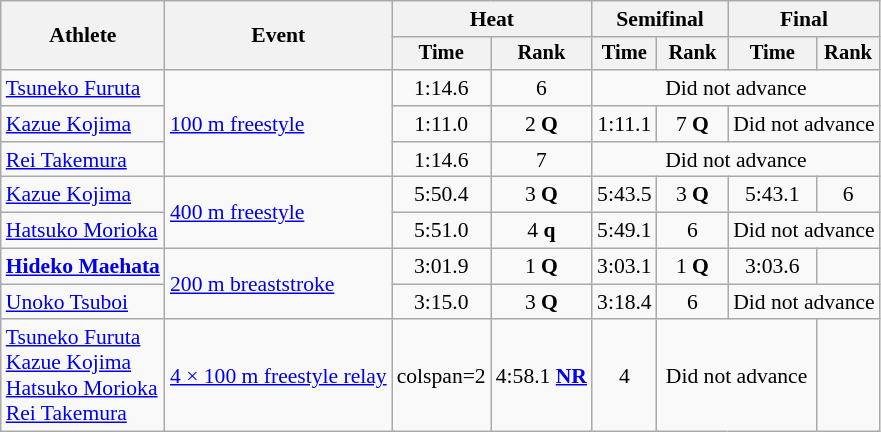<table class=wikitable style="font-size:90%;">
<tr>
<th rowspan=2>Athlete</th>
<th rowspan=2>Event</th>
<th colspan=2>Heat</th>
<th colspan=2>Semifinal</th>
<th colspan=2>Final</th>
</tr>
<tr style="font-size:95%">
<th>Time</th>
<th>Rank</th>
<th>Time</th>
<th>Rank</th>
<th>Time</th>
<th>Rank</th>
</tr>
<tr align=center>
<td align=left><a href='#'>Tsuneko Furuta</a></td>
<td rowspan=3 align=left><a href='#'>100 m freestyle</a></td>
<td>1:14.6</td>
<td>6</td>
<td colspan=4>Did not advance</td>
</tr>
<tr align=center>
<td align=left><a href='#'>Kazue Kojima</a></td>
<td>1:11.0</td>
<td>2 <strong>Q</strong></td>
<td>1:11.1</td>
<td>7 <strong>Q</strong></td>
<td colspan=2>Did not advance</td>
</tr>
<tr align=center>
<td align=left><a href='#'>Rei Takemura</a></td>
<td>1:14.6</td>
<td>7</td>
<td colspan=4>Did not advance</td>
</tr>
<tr align=center>
<td align=left><a href='#'>Kazue Kojima</a></td>
<td rowspan=2 align=left><a href='#'>400 m freestyle</a></td>
<td>5:50.4</td>
<td>3 <strong>Q</strong></td>
<td>5:43.5</td>
<td>3 <strong>Q</strong></td>
<td>5:43.1</td>
<td>6</td>
</tr>
<tr align=center>
<td align=left><a href='#'>Hatsuko Morioka</a></td>
<td>5:51.0</td>
<td>4 <strong>q</strong></td>
<td>5:49.1</td>
<td>6</td>
<td colspan=2>Did not advance</td>
</tr>
<tr align=center>
<td align=left><strong><a href='#'>Hideko Maehata</a></strong></td>
<td rowspan=2 align=left><a href='#'>200 m breaststroke</a></td>
<td>3:01.9 </td>
<td>1 <strong>Q</strong></td>
<td>3:03.1</td>
<td>1 <strong>Q</strong></td>
<td>3:03.6</td>
<td></td>
</tr>
<tr align=center>
<td align=left><a href='#'>Unoko Tsuboi</a></td>
<td>3:15.0</td>
<td>3 <strong>Q</strong></td>
<td>3:18.4</td>
<td>6</td>
<td colspan=2>Did not advance</td>
</tr>
<tr align=center>
<td align=left><a href='#'>Tsuneko Furuta</a><br><a href='#'>Kazue Kojima</a><br><a href='#'>Hatsuko Morioka</a><br><a href='#'>Rei Takemura</a></td>
<td align=left><a href='#'>4 × 100 m freestyle relay</a></td>
<td>colspan=2 </td>
<td>4:58.1 <strong><a href='#'>NR</a></strong></td>
<td>4</td>
<td colspan=2>Did not advance</td>
</tr>
</table>
